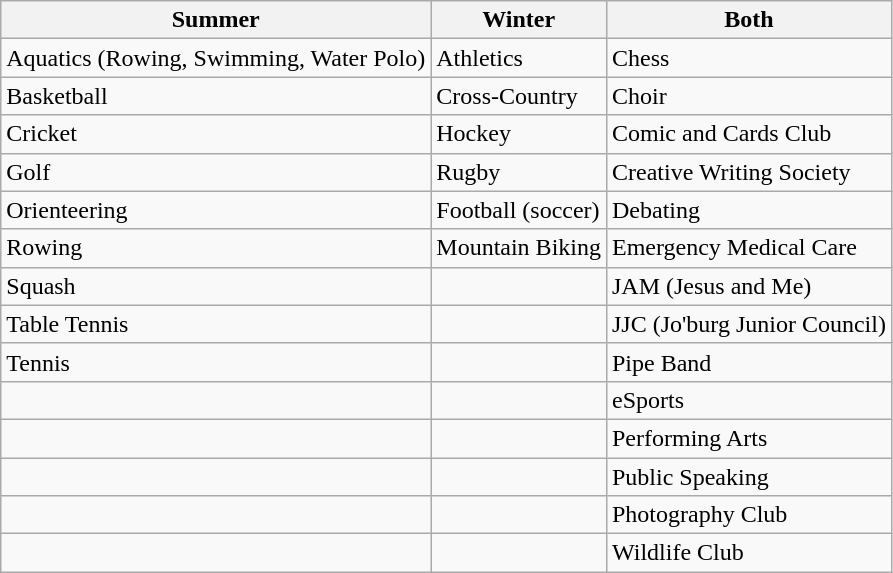<table class="wikitable" border="1">
<tr>
<th>Summer</th>
<th>Winter</th>
<th>Both</th>
</tr>
<tr>
<td>Aquatics (Rowing, Swimming, Water Polo)</td>
<td>Athletics</td>
<td>Chess</td>
</tr>
<tr>
<td>Basketball</td>
<td>Cross-Country</td>
<td>Choir</td>
</tr>
<tr>
<td>Cricket</td>
<td>Hockey</td>
<td>Comic and Cards Club</td>
</tr>
<tr>
<td>Golf</td>
<td>Rugby</td>
<td>Creative Writing Society</td>
</tr>
<tr>
<td>Orienteering</td>
<td>Football (soccer)</td>
<td>Debating</td>
</tr>
<tr>
<td>Rowing</td>
<td>Mountain Biking</td>
<td>Emergency Medical Care</td>
</tr>
<tr>
<td>Squash</td>
<td></td>
<td>JAM (Jesus and Me)</td>
</tr>
<tr>
<td>Table Tennis</td>
<td></td>
<td>JJC (Jo'burg Junior Council)</td>
</tr>
<tr>
<td>Tennis</td>
<td></td>
<td>Pipe Band</td>
</tr>
<tr>
<td></td>
<td></td>
<td>eSports</td>
</tr>
<tr>
<td></td>
<td></td>
<td>Performing Arts</td>
</tr>
<tr>
<td></td>
<td></td>
<td>Public Speaking</td>
</tr>
<tr>
<td></td>
<td></td>
<td>Photography Club</td>
</tr>
<tr>
<td></td>
<td></td>
<td>Wildlife Club</td>
</tr>
</table>
